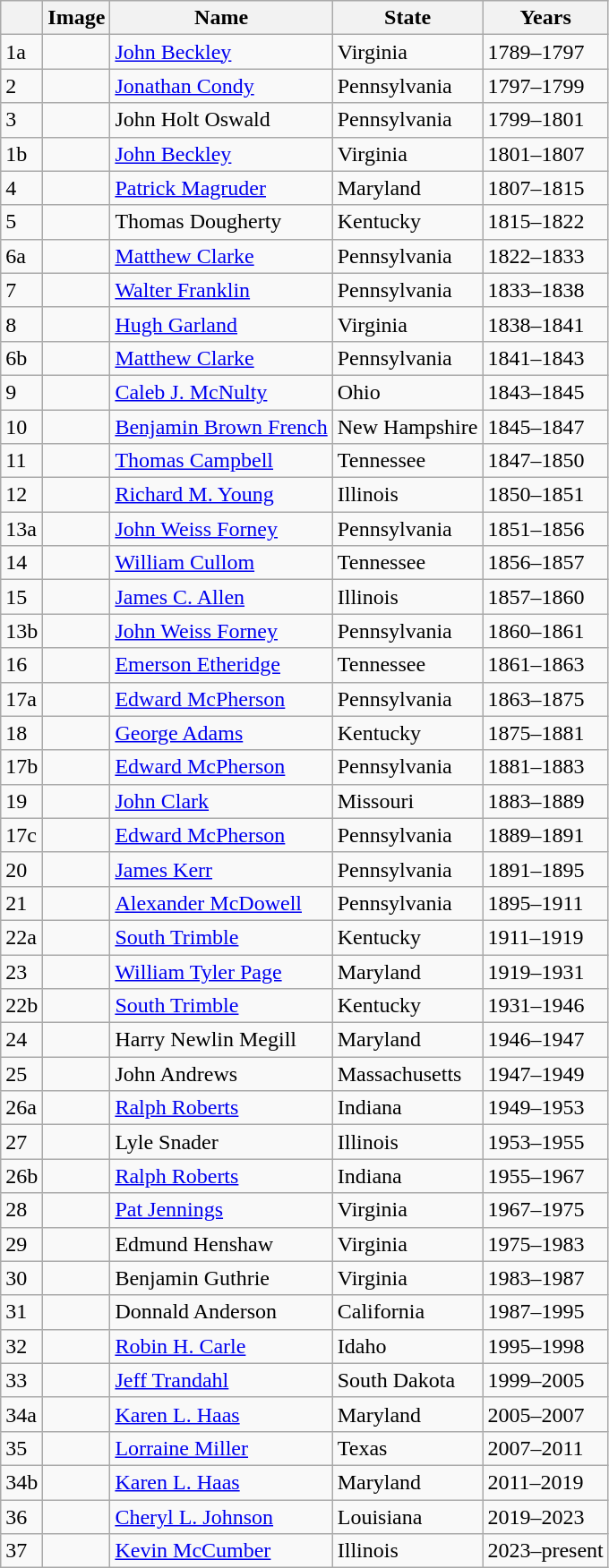<table class="wikitable sortable">
<tr>
<th scope="col"></th>
<th scope="col">Image</th>
<th scope="col">Name</th>
<th scope="col">State</th>
<th scope="col">Years</th>
</tr>
<tr>
<td>1a</td>
<td></td>
<td><a href='#'>John Beckley</a></td>
<td>Virginia</td>
<td>1789–1797</td>
</tr>
<tr>
<td>2</td>
<td></td>
<td><a href='#'>Jonathan Condy</a></td>
<td>Pennsylvania</td>
<td>1797–1799</td>
</tr>
<tr>
<td>3</td>
<td></td>
<td>John Holt Oswald</td>
<td>Pennsylvania</td>
<td>1799–1801</td>
</tr>
<tr>
<td>1b</td>
<td></td>
<td><a href='#'>John Beckley</a></td>
<td>Virginia</td>
<td>1801–1807</td>
</tr>
<tr>
<td>4</td>
<td></td>
<td><a href='#'>Patrick Magruder</a></td>
<td>Maryland</td>
<td>1807–1815</td>
</tr>
<tr>
<td>5</td>
<td></td>
<td>Thomas Dougherty</td>
<td>Kentucky</td>
<td>1815–1822</td>
</tr>
<tr>
<td>6a</td>
<td></td>
<td><a href='#'>Matthew Clarke</a></td>
<td>Pennsylvania</td>
<td>1822–1833</td>
</tr>
<tr>
<td>7</td>
<td></td>
<td><a href='#'>Walter Franklin</a></td>
<td>Pennsylvania</td>
<td>1833–1838</td>
</tr>
<tr>
<td>8</td>
<td></td>
<td><a href='#'>Hugh Garland</a></td>
<td>Virginia</td>
<td>1838–1841</td>
</tr>
<tr>
<td>6b</td>
<td></td>
<td><a href='#'>Matthew Clarke</a></td>
<td>Pennsylvania</td>
<td>1841–1843</td>
</tr>
<tr>
<td>9</td>
<td></td>
<td><a href='#'>Caleb J. McNulty</a></td>
<td>Ohio</td>
<td>1843–1845</td>
</tr>
<tr>
<td>10</td>
<td></td>
<td><a href='#'>Benjamin Brown French</a></td>
<td>New Hampshire</td>
<td>1845–1847</td>
</tr>
<tr>
<td>11</td>
<td></td>
<td><a href='#'>Thomas Campbell</a></td>
<td>Tennessee</td>
<td>1847–1850</td>
</tr>
<tr>
<td>12</td>
<td></td>
<td><a href='#'>Richard M. Young</a></td>
<td>Illinois</td>
<td>1850–1851</td>
</tr>
<tr>
<td>13a</td>
<td></td>
<td><a href='#'>John Weiss Forney</a></td>
<td>Pennsylvania</td>
<td>1851–1856</td>
</tr>
<tr>
<td>14</td>
<td></td>
<td><a href='#'>William Cullom</a></td>
<td>Tennessee</td>
<td>1856–1857</td>
</tr>
<tr>
<td>15</td>
<td></td>
<td><a href='#'>James C. Allen</a></td>
<td>Illinois</td>
<td>1857–1860</td>
</tr>
<tr>
<td>13b</td>
<td></td>
<td><a href='#'>John Weiss Forney</a></td>
<td>Pennsylvania</td>
<td>1860–1861</td>
</tr>
<tr>
<td>16</td>
<td></td>
<td><a href='#'>Emerson Etheridge</a></td>
<td>Tennessee</td>
<td>1861–1863</td>
</tr>
<tr>
<td>17a</td>
<td></td>
<td><a href='#'>Edward McPherson</a></td>
<td>Pennsylvania</td>
<td>1863–1875</td>
</tr>
<tr>
<td>18</td>
<td></td>
<td><a href='#'>George Adams</a></td>
<td>Kentucky</td>
<td>1875–1881</td>
</tr>
<tr>
<td>17b</td>
<td></td>
<td><a href='#'>Edward McPherson</a></td>
<td>Pennsylvania</td>
<td>1881–1883</td>
</tr>
<tr>
<td>19</td>
<td></td>
<td><a href='#'>John Clark</a></td>
<td>Missouri</td>
<td>1883–1889</td>
</tr>
<tr>
<td>17c</td>
<td></td>
<td><a href='#'>Edward McPherson</a></td>
<td>Pennsylvania</td>
<td>1889–1891</td>
</tr>
<tr>
<td>20</td>
<td></td>
<td><a href='#'>James Kerr</a></td>
<td>Pennsylvania</td>
<td>1891–1895</td>
</tr>
<tr>
<td>21</td>
<td></td>
<td><a href='#'>Alexander McDowell</a></td>
<td>Pennsylvania</td>
<td>1895–1911</td>
</tr>
<tr>
<td>22a</td>
<td></td>
<td><a href='#'>South Trimble</a></td>
<td>Kentucky</td>
<td>1911–1919</td>
</tr>
<tr>
<td>23</td>
<td></td>
<td><a href='#'>William Tyler Page</a></td>
<td>Maryland</td>
<td>1919–1931</td>
</tr>
<tr>
<td>22b</td>
<td></td>
<td><a href='#'>South Trimble</a></td>
<td>Kentucky</td>
<td>1931–1946</td>
</tr>
<tr>
<td>24</td>
<td></td>
<td>Harry Newlin Megill</td>
<td>Maryland</td>
<td>1946–1947</td>
</tr>
<tr>
<td>25</td>
<td></td>
<td>John Andrews</td>
<td>Massachusetts</td>
<td>1947–1949</td>
</tr>
<tr>
<td>26a</td>
<td></td>
<td><a href='#'>Ralph Roberts</a></td>
<td>Indiana</td>
<td>1949–1953</td>
</tr>
<tr>
<td>27</td>
<td></td>
<td>Lyle Snader</td>
<td>Illinois</td>
<td>1953–1955</td>
</tr>
<tr>
<td>26b</td>
<td></td>
<td><a href='#'>Ralph Roberts</a></td>
<td>Indiana</td>
<td>1955–1967</td>
</tr>
<tr>
<td>28</td>
<td></td>
<td><a href='#'>Pat Jennings</a></td>
<td>Virginia</td>
<td>1967–1975</td>
</tr>
<tr>
<td>29</td>
<td></td>
<td>Edmund Henshaw</td>
<td>Virginia</td>
<td>1975–1983</td>
</tr>
<tr>
<td>30</td>
<td></td>
<td>Benjamin Guthrie</td>
<td>Virginia</td>
<td>1983–1987</td>
</tr>
<tr>
<td>31</td>
<td></td>
<td>Donnald Anderson</td>
<td>California</td>
<td>1987–1995</td>
</tr>
<tr>
<td>32</td>
<td></td>
<td><a href='#'>Robin H. Carle</a></td>
<td>Idaho</td>
<td>1995–1998</td>
</tr>
<tr>
<td>33</td>
<td></td>
<td><a href='#'>Jeff Trandahl</a></td>
<td>South Dakota</td>
<td>1999–2005</td>
</tr>
<tr>
<td>34a</td>
<td></td>
<td><a href='#'>Karen L. Haas</a></td>
<td>Maryland</td>
<td>2005–2007</td>
</tr>
<tr>
<td>35</td>
<td></td>
<td><a href='#'>Lorraine Miller</a></td>
<td>Texas</td>
<td>2007–2011</td>
</tr>
<tr>
<td>34b</td>
<td></td>
<td><a href='#'>Karen L. Haas</a></td>
<td>Maryland</td>
<td>2011–2019</td>
</tr>
<tr>
<td>36</td>
<td></td>
<td><a href='#'>Cheryl L. Johnson</a></td>
<td>Louisiana</td>
<td>2019–2023</td>
</tr>
<tr>
<td>37</td>
<td></td>
<td><a href='#'>Kevin McCumber</a></td>
<td>Illinois</td>
<td>2023–present</td>
</tr>
</table>
